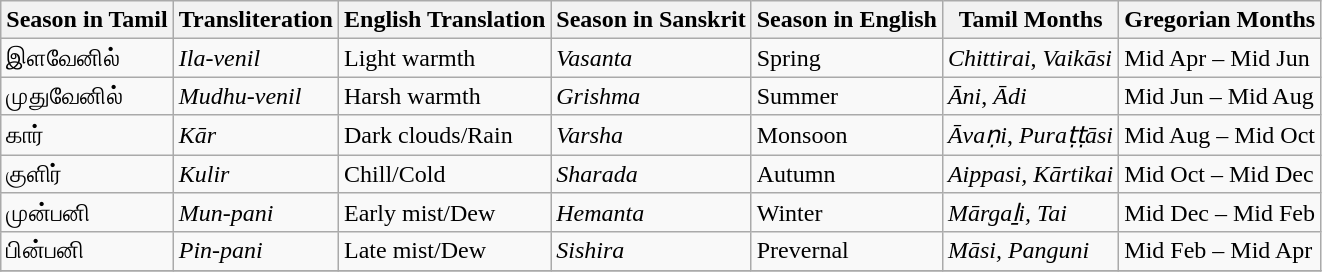<table class="wikitable">
<tr>
<th>Season in Tamil</th>
<th>Transliteration</th>
<th>English Translation</th>
<th>Season in Sanskrit</th>
<th>Season in English</th>
<th>Tamil Months</th>
<th>Gregorian Months</th>
</tr>
<tr>
<td>இளவேனில்</td>
<td><em>Ila-venil</em></td>
<td>Light warmth</td>
<td><em>Vasanta</em></td>
<td>Spring</td>
<td><em>Chittirai</em>, <em>Vaikāsi</em></td>
<td>Mid Apr – Mid Jun</td>
</tr>
<tr>
<td>முதுவேனில்</td>
<td><em>Mudhu-venil</em></td>
<td>Harsh warmth</td>
<td><em>Grishma</em></td>
<td>Summer</td>
<td><em>Āni</em>, <em>Ādi</em></td>
<td>Mid Jun – Mid Aug</td>
</tr>
<tr>
<td>கார்</td>
<td><em>Kār</em></td>
<td>Dark clouds/Rain</td>
<td><em>Varsha</em></td>
<td>Monsoon</td>
<td><em>Āvaṇi</em>, <em>Puraṭṭāsi</em></td>
<td>Mid Aug – Mid Oct</td>
</tr>
<tr>
<td>குளிர்</td>
<td><em>Kulir</em></td>
<td>Chill/Cold</td>
<td><em>Sharada</em></td>
<td>Autumn</td>
<td><em>Aippasi, Kārtikai</em></td>
<td>Mid Oct – Mid Dec</td>
</tr>
<tr>
<td>முன்பனி</td>
<td><em>Mun-pani</em></td>
<td>Early mist/Dew</td>
<td><em>Hemanta</em></td>
<td>Winter</td>
<td><em>Mārgaḻi, Tai</em></td>
<td>Mid Dec – Mid Feb</td>
</tr>
<tr>
<td>பின்பனி</td>
<td><em>Pin-pani</em></td>
<td>Late mist/Dew</td>
<td><em>Sishira</em></td>
<td>Prevernal</td>
<td><em>Māsi, Panguni</em></td>
<td>Mid Feb – Mid Apr</td>
</tr>
<tr>
</tr>
</table>
